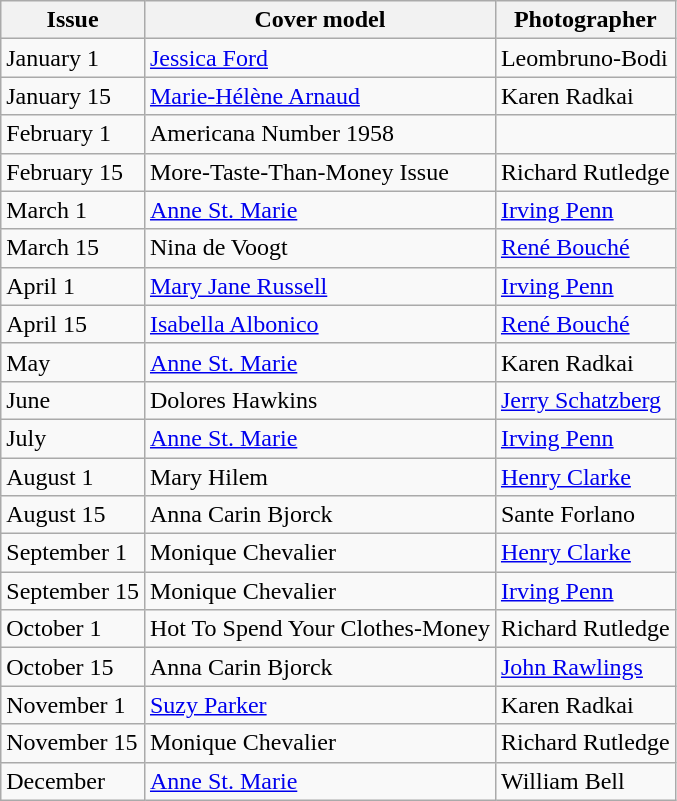<table class="sortable wikitable">
<tr>
<th>Issue</th>
<th>Cover model</th>
<th>Photographer</th>
</tr>
<tr>
<td>January 1</td>
<td><a href='#'>Jessica Ford</a></td>
<td>Leombruno-Bodi</td>
</tr>
<tr>
<td>January 15</td>
<td><a href='#'>Marie-Hélène Arnaud</a></td>
<td>Karen Radkai</td>
</tr>
<tr>
<td>February 1</td>
<td>Americana Number 1958</td>
<td></td>
</tr>
<tr>
<td>February 15</td>
<td>More-Taste-Than-Money Issue</td>
<td>Richard Rutledge</td>
</tr>
<tr>
<td>March 1</td>
<td><a href='#'>Anne St. Marie</a></td>
<td><a href='#'>Irving Penn</a></td>
</tr>
<tr>
<td>March 15</td>
<td>Nina de Voogt</td>
<td><a href='#'>René Bouché</a></td>
</tr>
<tr>
<td>April 1</td>
<td><a href='#'>Mary Jane Russell</a></td>
<td><a href='#'>Irving Penn</a></td>
</tr>
<tr>
<td>April 15</td>
<td><a href='#'>Isabella Albonico</a></td>
<td><a href='#'>René Bouché</a></td>
</tr>
<tr>
<td>May</td>
<td><a href='#'>Anne St. Marie</a></td>
<td>Karen Radkai</td>
</tr>
<tr>
<td>June</td>
<td>Dolores Hawkins</td>
<td><a href='#'>Jerry Schatzberg</a></td>
</tr>
<tr>
<td>July</td>
<td><a href='#'>Anne St. Marie</a></td>
<td><a href='#'>Irving Penn</a></td>
</tr>
<tr>
<td>August 1</td>
<td>Mary Hilem</td>
<td><a href='#'>Henry Clarke</a></td>
</tr>
<tr>
<td>August 15</td>
<td>Anna Carin Bjorck</td>
<td>Sante Forlano</td>
</tr>
<tr>
<td>September 1</td>
<td>Monique Chevalier</td>
<td><a href='#'>Henry Clarke</a></td>
</tr>
<tr>
<td>September 15</td>
<td>Monique Chevalier</td>
<td><a href='#'>Irving Penn</a></td>
</tr>
<tr>
<td>October 1</td>
<td>Hot To Spend Your Clothes-Money</td>
<td>Richard Rutledge</td>
</tr>
<tr>
<td>October 15</td>
<td>Anna Carin Bjorck</td>
<td><a href='#'>John Rawlings</a></td>
</tr>
<tr>
<td>November 1</td>
<td><a href='#'>Suzy Parker</a></td>
<td>Karen Radkai</td>
</tr>
<tr>
<td>November 15</td>
<td>Monique Chevalier</td>
<td>Richard Rutledge</td>
</tr>
<tr>
<td>December</td>
<td><a href='#'>Anne St. Marie</a></td>
<td>William Bell</td>
</tr>
</table>
